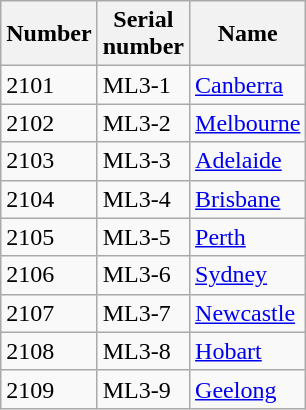<table class="wikitable sortable">
<tr>
<th>Number</th>
<th>Serial<br>number</th>
<th>Name</th>
</tr>
<tr>
<td>2101</td>
<td>ML3-1</td>
<td><a href='#'>Canberra</a></td>
</tr>
<tr>
<td>2102</td>
<td>ML3-2</td>
<td><a href='#'>Melbourne</a></td>
</tr>
<tr>
<td>2103</td>
<td>ML3-3</td>
<td><a href='#'>Adelaide</a></td>
</tr>
<tr>
<td>2104</td>
<td>ML3-4</td>
<td><a href='#'>Brisbane</a></td>
</tr>
<tr>
<td>2105</td>
<td>ML3-5</td>
<td><a href='#'>Perth</a></td>
</tr>
<tr>
<td>2106</td>
<td>ML3-6</td>
<td><a href='#'>Sydney</a></td>
</tr>
<tr>
<td>2107</td>
<td>ML3-7</td>
<td><a href='#'>Newcastle</a></td>
</tr>
<tr>
<td>2108</td>
<td>ML3-8</td>
<td><a href='#'>Hobart</a></td>
</tr>
<tr>
<td>2109</td>
<td>ML3-9</td>
<td><a href='#'>Geelong</a></td>
</tr>
</table>
